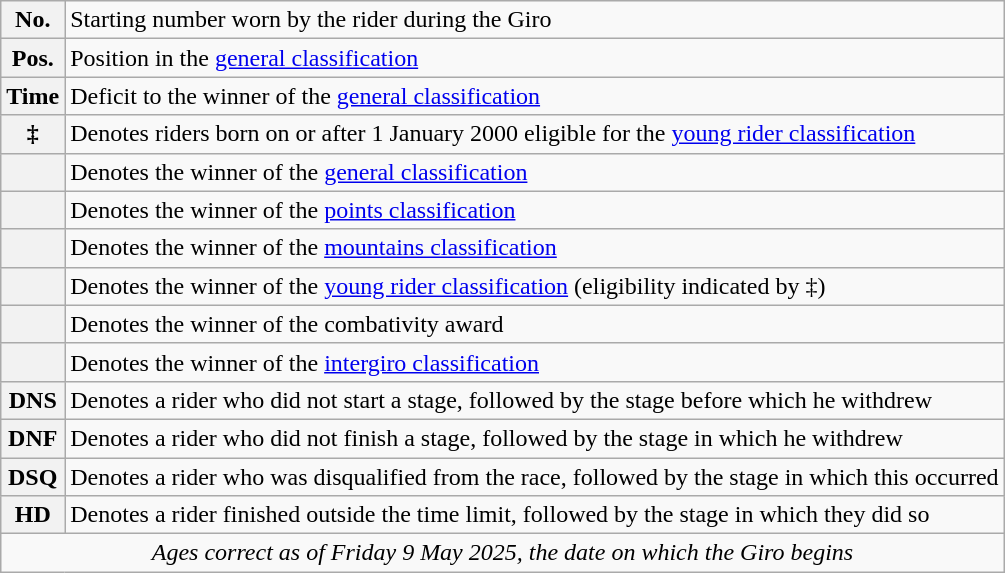<table class="wikitable">
<tr>
<th scope="row" style="text-align:center;">No.</th>
<td>Starting number worn by the rider during the Giro</td>
</tr>
<tr>
<th scope="row" style="text-align:center;">Pos.</th>
<td>Position in the <a href='#'>general classification</a></td>
</tr>
<tr>
<th scope="row" style="text-align:center;">Time</th>
<td>Deficit to the winner of the <a href='#'>general classification</a></td>
</tr>
<tr>
<th scope="row" style="text-align:center;">‡</th>
<td>Denotes riders born on or after 1 January 2000 eligible for the <a href='#'>young rider classification</a></td>
</tr>
<tr>
<th></th>
<td>Denotes the winner of the <a href='#'>general classification</a></td>
</tr>
<tr>
<th></th>
<td>Denotes the winner of the <a href='#'>points classification</a></td>
</tr>
<tr>
<th></th>
<td>Denotes the winner of the <a href='#'>mountains classification</a></td>
</tr>
<tr>
<th></th>
<td>Denotes the winner of the <a href='#'>young rider classification</a> (eligibility indicated by ‡)</td>
</tr>
<tr>
<th></th>
<td>Denotes the winner of the combativity award</td>
</tr>
<tr>
<th></th>
<td>Denotes the winner of the <a href='#'>intergiro classification</a></td>
</tr>
<tr>
<th scope="row" style="text-align:center;">DNS</th>
<td>Denotes a rider who did not start a stage, followed by the stage before which he withdrew</td>
</tr>
<tr>
<th scope="row" style="text-align:center;">DNF</th>
<td>Denotes a rider who did not finish a stage, followed by the stage in which he withdrew</td>
</tr>
<tr>
<th scope="row" style="text-align:center;">DSQ</th>
<td>Denotes a rider who was disqualified from the race, followed by the stage in which this occurred</td>
</tr>
<tr>
<th scope="row" style="text-align:center;">HD</th>
<td>Denotes a rider finished outside the time limit, followed by the stage in which they did so</td>
</tr>
<tr>
<td style="text-align:center;" colspan="2"><em>Ages correct as of Friday 9 May 2025, the date on which the Giro begins</em></td>
</tr>
</table>
